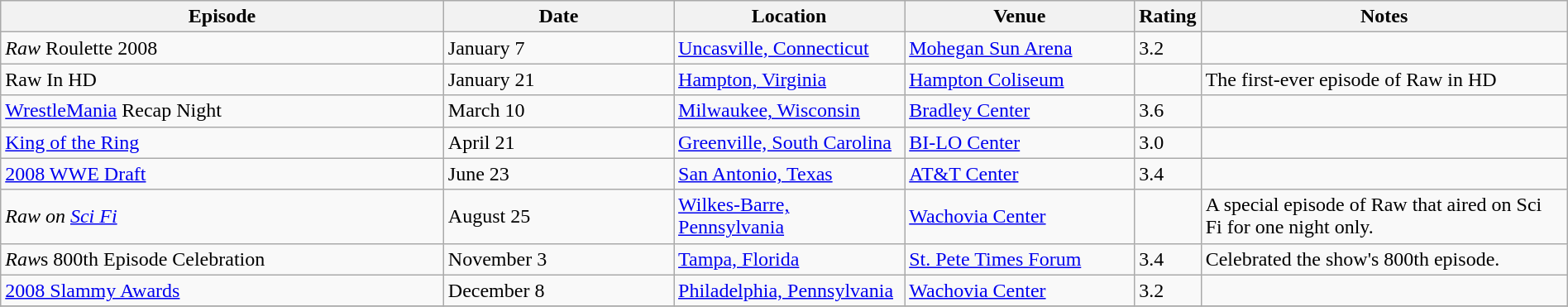<table class="wikitable plainrowheaders sortable" style="width:100%;">
<tr>
<th style="width:29%;">Episode</th>
<th style="width:15%;">Date</th>
<th style="width:15%;">Location</th>
<th style="width:15%;">Venue</th>
<th style="width:2%;">Rating</th>
<th style="width:99%;">Notes</th>
</tr>
<tr>
<td><em>Raw</em> Roulette 2008</td>
<td>January 7</td>
<td><a href='#'>Uncasville, Connecticut</a></td>
<td><a href='#'>Mohegan Sun Arena</a></td>
<td>3.2</td>
<td></td>
</tr>
<tr>
<td>Raw In HD</td>
<td>January 21</td>
<td><a href='#'>Hampton, Virginia</a></td>
<td><a href='#'>Hampton Coliseum</a></td>
<td></td>
<td>The first-ever episode of Raw in HD</td>
</tr>
<tr>
<td><a href='#'>WrestleMania</a> Recap Night</td>
<td>March 10</td>
<td><a href='#'>Milwaukee, Wisconsin</a></td>
<td><a href='#'>Bradley Center</a></td>
<td>3.6</td>
<td></td>
</tr>
<tr>
<td><a href='#'>King of the Ring</a></td>
<td>April 21</td>
<td><a href='#'>Greenville, South Carolina</a></td>
<td><a href='#'>BI-LO Center</a></td>
<td>3.0</td>
<td></td>
</tr>
<tr>
<td><a href='#'>2008 WWE Draft</a></td>
<td>June 23</td>
<td><a href='#'>San Antonio, Texas</a></td>
<td><a href='#'>AT&T Center</a></td>
<td>3.4</td>
<td></td>
</tr>
<tr>
<td><em>Raw on <a href='#'>Sci Fi</a></em></td>
<td>August 25</td>
<td><a href='#'>Wilkes-Barre, Pennsylvania</a></td>
<td><a href='#'>Wachovia Center</a></td>
<td></td>
<td>A special episode of Raw that aired on Sci Fi for one night only.</td>
</tr>
<tr>
<td><em>Raw</em>s 800th Episode Celebration</td>
<td>November 3</td>
<td><a href='#'>Tampa, Florida</a></td>
<td><a href='#'>St. Pete Times Forum</a></td>
<td>3.4</td>
<td>Celebrated the show's 800th episode.</td>
</tr>
<tr>
<td><a href='#'>2008 Slammy Awards</a></td>
<td>December 8</td>
<td><a href='#'>Philadelphia, Pennsylvania</a></td>
<td><a href='#'>Wachovia Center</a></td>
<td>3.2</td>
<td></td>
</tr>
<tr>
</tr>
</table>
